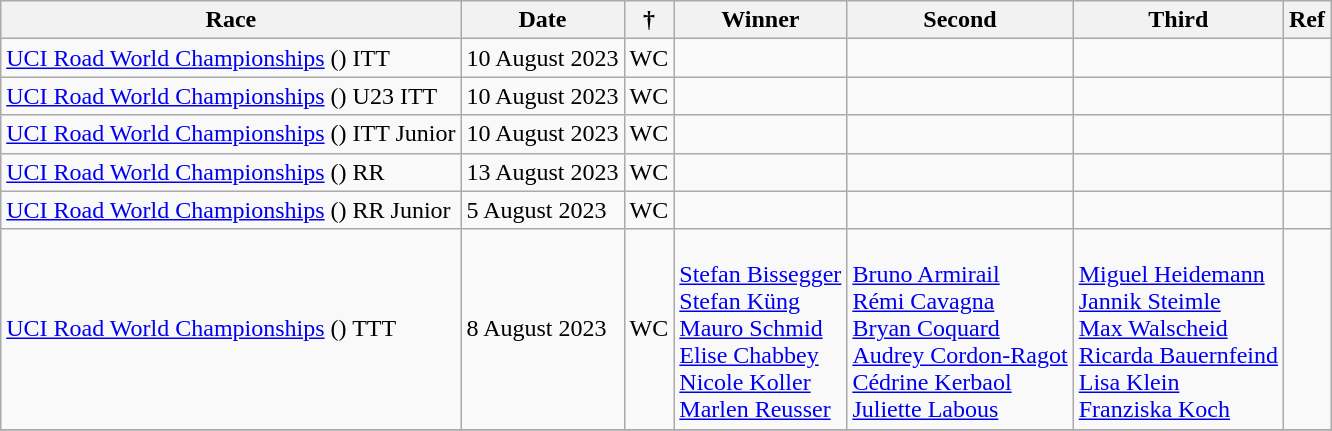<table class="wikitable sortable">
<tr>
<th>Race</th>
<th>Date</th>
<th> †</th>
<th>Winner</th>
<th>Second</th>
<th>Third</th>
<th>Ref</th>
</tr>
<tr>
<td> <a href='#'>UCI Road World Championships</a> () ITT</td>
<td>10 August 2023</td>
<td>WC</td>
<td></td>
<td></td>
<td></td>
<td align=center></td>
</tr>
<tr>
<td> <a href='#'>UCI Road World Championships</a> () U23 ITT</td>
<td>10 August 2023</td>
<td>WC</td>
<td></td>
<td></td>
<td></td>
<td align=center></td>
</tr>
<tr>
<td> <a href='#'>UCI Road World Championships</a> () ITT Junior</td>
<td>10 August 2023</td>
<td>WC</td>
<td></td>
<td></td>
<td></td>
<td align=center></td>
</tr>
<tr>
<td> <a href='#'>UCI Road World Championships</a> () RR</td>
<td>13 August 2023</td>
<td>WC</td>
<td></td>
<td></td>
<td></td>
<td align=center></td>
</tr>
<tr>
<td> <a href='#'>UCI Road World Championships</a> () RR Junior</td>
<td>5 August 2023</td>
<td>WC</td>
<td></td>
<td></td>
<td></td>
<td align=center></td>
</tr>
<tr>
<td> <a href='#'>UCI Road World Championships</a> () TTT</td>
<td>8 August 2023</td>
<td>WC</td>
<td><br><a href='#'>Stefan Bissegger</a><br><a href='#'>Stefan Küng</a><br><a href='#'>Mauro Schmid</a><br><a href='#'>Elise Chabbey</a><br><a href='#'>Nicole Koller</a><br><a href='#'>Marlen Reusser</a></td>
<td><br><a href='#'>Bruno Armirail</a><br><a href='#'>Rémi Cavagna</a><br><a href='#'>Bryan Coquard</a><br><a href='#'>Audrey Cordon-Ragot</a><br><a href='#'>Cédrine Kerbaol</a><br><a href='#'>Juliette Labous</a></td>
<td><br><a href='#'>Miguel Heidemann</a><br><a href='#'>Jannik Steimle</a><br><a href='#'>Max Walscheid</a><br><a href='#'>Ricarda Bauernfeind</a><br><a href='#'>Lisa Klein</a><br><a href='#'>Franziska Koch</a></td>
<td align=center></td>
</tr>
<tr>
</tr>
</table>
